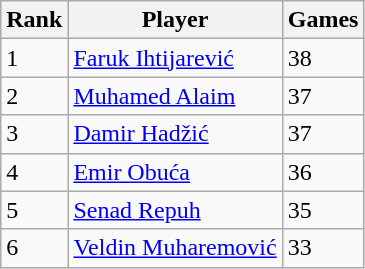<table class="wikitable">
<tr>
<th>Rank</th>
<th>Player</th>
<th>Games</th>
</tr>
<tr>
<td>1</td>
<td><a href='#'>Faruk Ihtijarević</a></td>
<td>38</td>
</tr>
<tr>
<td>2</td>
<td><a href='#'>Muhamed Alaim</a></td>
<td>37</td>
</tr>
<tr>
<td>3</td>
<td><a href='#'>Damir Hadžić</a></td>
<td>37</td>
</tr>
<tr>
<td>4</td>
<td><a href='#'>Emir Obuća</a></td>
<td>36</td>
</tr>
<tr>
<td>5</td>
<td><a href='#'>Senad Repuh</a></td>
<td>35</td>
</tr>
<tr>
<td>6</td>
<td><a href='#'>Veldin Muharemović</a></td>
<td>33</td>
</tr>
</table>
